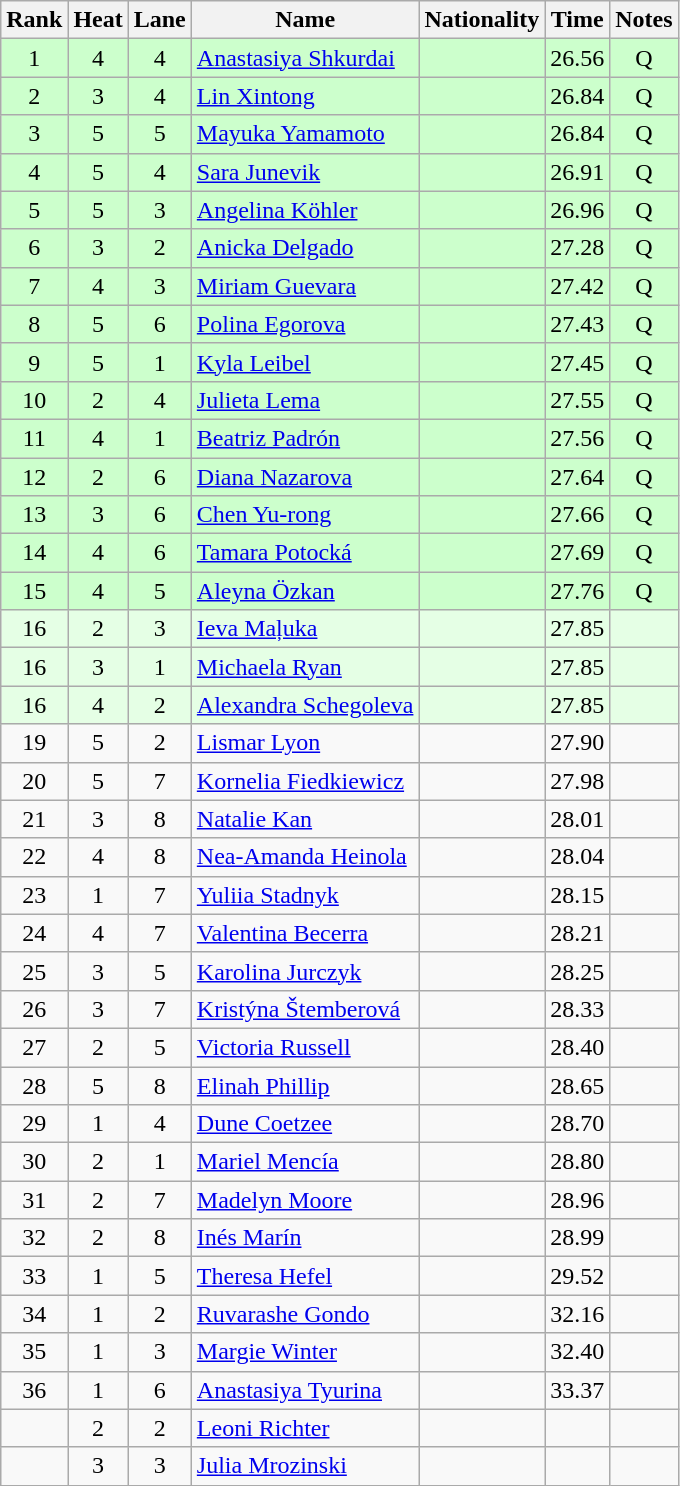<table class="wikitable sortable" style="text-align:center">
<tr>
<th>Rank</th>
<th>Heat</th>
<th>Lane</th>
<th>Name</th>
<th>Nationality</th>
<th>Time</th>
<th>Notes</th>
</tr>
<tr bgcolor=ccffcc>
<td>1</td>
<td>4</td>
<td>4</td>
<td align=left><a href='#'>Anastasiya Shkurdai</a></td>
<td align=left></td>
<td>26.56</td>
<td>Q</td>
</tr>
<tr bgcolor=ccffcc>
<td>2</td>
<td>3</td>
<td>4</td>
<td align=left><a href='#'>Lin Xintong</a></td>
<td align=left></td>
<td>26.84</td>
<td>Q</td>
</tr>
<tr bgcolor=ccffcc>
<td>3</td>
<td>5</td>
<td>5</td>
<td align=left><a href='#'>Mayuka Yamamoto</a></td>
<td align=left></td>
<td>26.84</td>
<td>Q</td>
</tr>
<tr bgcolor=ccffcc>
<td>4</td>
<td>5</td>
<td>4</td>
<td align=left><a href='#'>Sara Junevik</a></td>
<td align=left></td>
<td>26.91</td>
<td>Q</td>
</tr>
<tr bgcolor=ccffcc>
<td>5</td>
<td>5</td>
<td>3</td>
<td align=left><a href='#'>Angelina Köhler</a></td>
<td align=left></td>
<td>26.96</td>
<td>Q</td>
</tr>
<tr bgcolor=ccffcc>
<td>6</td>
<td>3</td>
<td>2</td>
<td align=left><a href='#'>Anicka Delgado</a></td>
<td align=left></td>
<td>27.28</td>
<td>Q</td>
</tr>
<tr bgcolor=ccffcc>
<td>7</td>
<td>4</td>
<td>3</td>
<td align=left><a href='#'>Miriam Guevara</a></td>
<td align=left></td>
<td>27.42</td>
<td>Q</td>
</tr>
<tr bgcolor=ccffcc>
<td>8</td>
<td>5</td>
<td>6</td>
<td align=left><a href='#'>Polina Egorova</a></td>
<td align=left></td>
<td>27.43</td>
<td>Q</td>
</tr>
<tr bgcolor=ccffcc>
<td>9</td>
<td>5</td>
<td>1</td>
<td align=left><a href='#'>Kyla Leibel</a></td>
<td align=left></td>
<td>27.45</td>
<td>Q</td>
</tr>
<tr bgcolor=ccffcc>
<td>10</td>
<td>2</td>
<td>4</td>
<td align=left><a href='#'>Julieta Lema</a></td>
<td align=left></td>
<td>27.55</td>
<td>Q</td>
</tr>
<tr bgcolor=ccffcc>
<td>11</td>
<td>4</td>
<td>1</td>
<td align=left><a href='#'>Beatriz Padrón</a></td>
<td align=left></td>
<td>27.56</td>
<td>Q</td>
</tr>
<tr bgcolor=ccffcc>
<td>12</td>
<td>2</td>
<td>6</td>
<td align=left><a href='#'>Diana Nazarova</a></td>
<td align=left></td>
<td>27.64</td>
<td>Q</td>
</tr>
<tr bgcolor=ccffcc>
<td>13</td>
<td>3</td>
<td>6</td>
<td align=left><a href='#'>Chen Yu-rong</a></td>
<td align=left></td>
<td>27.66</td>
<td>Q</td>
</tr>
<tr bgcolor=ccffcc>
<td>14</td>
<td>4</td>
<td>6</td>
<td align=left><a href='#'>Tamara Potocká</a></td>
<td align=left></td>
<td>27.69</td>
<td>Q</td>
</tr>
<tr bgcolor=ccffcc>
<td>15</td>
<td>4</td>
<td>5</td>
<td align=left><a href='#'>Aleyna Özkan</a></td>
<td align=left></td>
<td>27.76</td>
<td>Q</td>
</tr>
<tr bgcolor=e5ffe5>
<td>16</td>
<td>2</td>
<td>3</td>
<td align=left><a href='#'>Ieva Maļuka</a></td>
<td align=left></td>
<td>27.85</td>
<td></td>
</tr>
<tr bgcolor=e5ffe5>
<td>16</td>
<td>3</td>
<td>1</td>
<td align=left><a href='#'>Michaela Ryan</a></td>
<td align=left></td>
<td>27.85</td>
<td></td>
</tr>
<tr bgcolor=e5ffe5>
<td>16</td>
<td>4</td>
<td>2</td>
<td align=left><a href='#'>Alexandra Schegoleva</a></td>
<td align=left></td>
<td>27.85</td>
<td></td>
</tr>
<tr>
<td>19</td>
<td>5</td>
<td>2</td>
<td align=left><a href='#'>Lismar Lyon</a></td>
<td align=left></td>
<td>27.90</td>
<td></td>
</tr>
<tr>
<td>20</td>
<td>5</td>
<td>7</td>
<td align=left><a href='#'>Kornelia Fiedkiewicz</a></td>
<td align=left></td>
<td>27.98</td>
<td></td>
</tr>
<tr>
<td>21</td>
<td>3</td>
<td>8</td>
<td align=left><a href='#'>Natalie Kan</a></td>
<td align=left></td>
<td>28.01</td>
<td></td>
</tr>
<tr>
<td>22</td>
<td>4</td>
<td>8</td>
<td align=left><a href='#'>Nea-Amanda Heinola</a></td>
<td align=left></td>
<td>28.04</td>
<td></td>
</tr>
<tr>
<td>23</td>
<td>1</td>
<td>7</td>
<td align=left><a href='#'>Yuliia Stadnyk</a></td>
<td align=left></td>
<td>28.15</td>
<td></td>
</tr>
<tr>
<td>24</td>
<td>4</td>
<td>7</td>
<td align=left><a href='#'>Valentina Becerra</a></td>
<td align=left></td>
<td>28.21</td>
<td></td>
</tr>
<tr>
<td>25</td>
<td>3</td>
<td>5</td>
<td align=left><a href='#'>Karolina Jurczyk</a></td>
<td align=left></td>
<td>28.25</td>
<td></td>
</tr>
<tr>
<td>26</td>
<td>3</td>
<td>7</td>
<td align=left><a href='#'>Kristýna Štemberová</a></td>
<td align=left></td>
<td>28.33</td>
<td></td>
</tr>
<tr>
<td>27</td>
<td>2</td>
<td>5</td>
<td align=left><a href='#'>Victoria Russell</a></td>
<td align=left></td>
<td>28.40</td>
<td></td>
</tr>
<tr>
<td>28</td>
<td>5</td>
<td>8</td>
<td align=left><a href='#'>Elinah Phillip</a></td>
<td align=left></td>
<td>28.65</td>
<td></td>
</tr>
<tr>
<td>29</td>
<td>1</td>
<td>4</td>
<td align=left><a href='#'>Dune Coetzee</a></td>
<td align=left></td>
<td>28.70</td>
<td></td>
</tr>
<tr>
<td>30</td>
<td>2</td>
<td>1</td>
<td align=left><a href='#'>Mariel Mencía</a></td>
<td align=left></td>
<td>28.80</td>
<td></td>
</tr>
<tr>
<td>31</td>
<td>2</td>
<td>7</td>
<td align=left><a href='#'>Madelyn Moore</a></td>
<td align=left></td>
<td>28.96</td>
<td></td>
</tr>
<tr>
<td>32</td>
<td>2</td>
<td>8</td>
<td align=left><a href='#'>Inés Marín</a></td>
<td align=left></td>
<td>28.99</td>
<td></td>
</tr>
<tr>
<td>33</td>
<td>1</td>
<td>5</td>
<td align=left><a href='#'>Theresa Hefel</a></td>
<td align=left></td>
<td>29.52</td>
<td></td>
</tr>
<tr>
<td>34</td>
<td>1</td>
<td>2</td>
<td align=left><a href='#'>Ruvarashe Gondo</a></td>
<td align=left></td>
<td>32.16</td>
<td></td>
</tr>
<tr>
<td>35</td>
<td>1</td>
<td>3</td>
<td align=left><a href='#'>Margie Winter</a></td>
<td align=left></td>
<td>32.40</td>
<td></td>
</tr>
<tr>
<td>36</td>
<td>1</td>
<td>6</td>
<td align=left><a href='#'>Anastasiya Tyurina</a></td>
<td align=left></td>
<td>33.37</td>
<td></td>
</tr>
<tr>
<td></td>
<td>2</td>
<td>2</td>
<td align=left><a href='#'>Leoni Richter</a></td>
<td align=left></td>
<td></td>
<td></td>
</tr>
<tr>
<td></td>
<td>3</td>
<td>3</td>
<td align=left><a href='#'>Julia Mrozinski</a></td>
<td align=left></td>
<td></td>
<td></td>
</tr>
</table>
